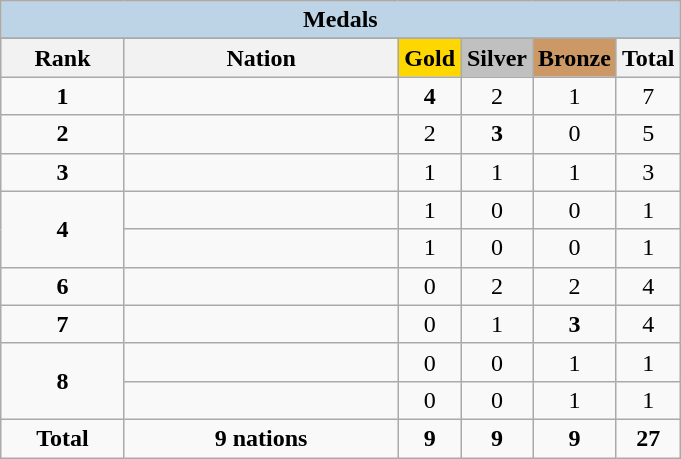<table class="wikitable" style="text-align:center">
<tr>
<td colspan="6" style="background:#BCD4E6"><strong>Medals</strong></td>
</tr>
<tr>
</tr>
<tr style="background-color:#EDEDED;">
<th width="75px" class="hintergrundfarbe5">Rank</th>
<th width="175px" class="hintergrundfarbe6">Nation</th>
<th style="background:    gold; width:35px ">Gold</th>
<th style="background:  silver; width:35px ">Silver</th>
<th style="background: #CC9966; width:35px ">Bronze</th>
<th width="35px">Total</th>
</tr>
<tr>
<td><strong>1</strong></td>
<td align=left></td>
<td><strong>4</strong></td>
<td>2</td>
<td>1</td>
<td>7</td>
</tr>
<tr>
<td><strong>2</strong></td>
<td align=left></td>
<td>2</td>
<td><strong>3</strong></td>
<td>0</td>
<td>5</td>
</tr>
<tr>
<td><strong>3</strong></td>
<td align=left></td>
<td>1</td>
<td>1</td>
<td>1</td>
<td>3</td>
</tr>
<tr>
<td rowspan=2><strong>4</strong></td>
<td align=left></td>
<td>1</td>
<td>0</td>
<td>0</td>
<td>1</td>
</tr>
<tr>
<td align=left></td>
<td>1</td>
<td>0</td>
<td>0</td>
<td>1</td>
</tr>
<tr>
<td><strong>6</strong></td>
<td align=left></td>
<td>0</td>
<td>2</td>
<td>2</td>
<td>4</td>
</tr>
<tr>
<td><strong>7</strong></td>
<td align=left></td>
<td>0</td>
<td>1</td>
<td><strong>3</strong></td>
<td>4</td>
</tr>
<tr>
<td rowspan=2><strong>8</strong></td>
<td align=left></td>
<td>0</td>
<td>0</td>
<td>1</td>
<td>1</td>
</tr>
<tr>
<td align=left></td>
<td>0</td>
<td>0</td>
<td>1</td>
<td>1</td>
</tr>
<tr>
<td><strong>Total</strong></td>
<td><strong>9 nations</strong></td>
<td><strong>9</strong></td>
<td><strong>9</strong></td>
<td><strong>9</strong></td>
<td><strong>27</strong></td>
</tr>
</table>
